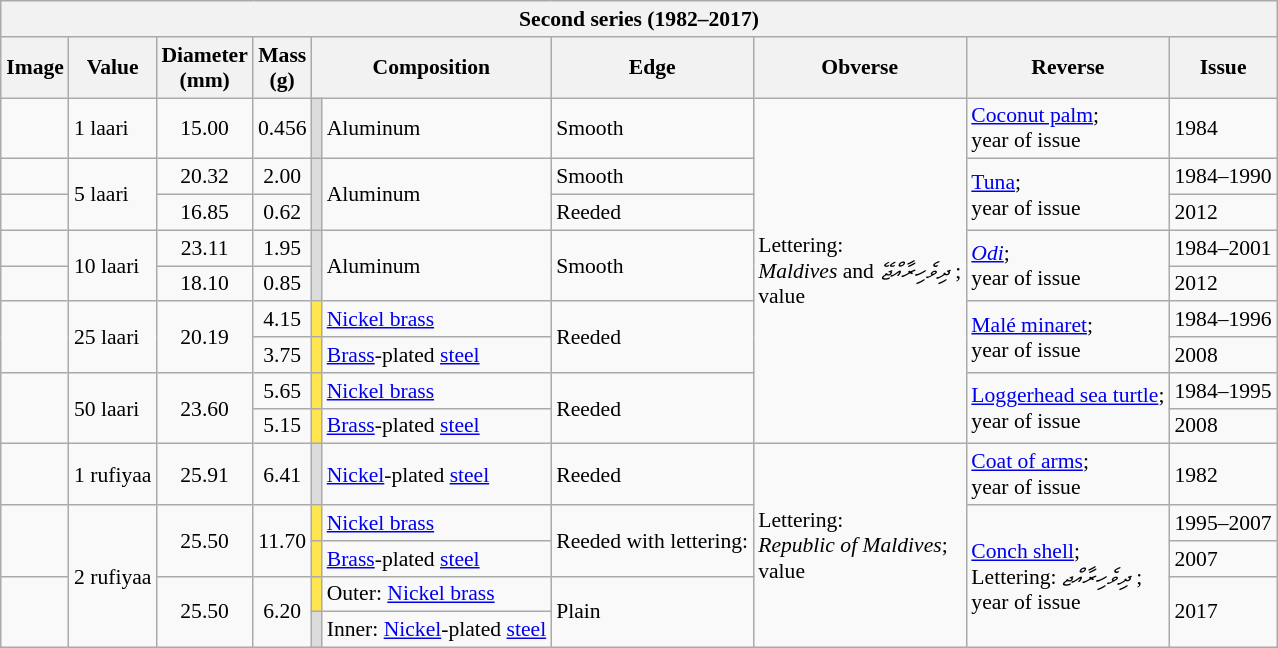<table class="wikitable" style="margin:auto; font-size:90%; border-width:1px;">
<tr>
<th colspan="13">Second series (1982–2017)</th>
</tr>
<tr>
<th>Image</th>
<th>Value</th>
<th>Diameter<br>(mm)</th>
<th>Mass<br>(g)</th>
<th colspan=2>Composition</th>
<th>Edge</th>
<th>Obverse</th>
<th>Reverse</th>
<th>Issue</th>
</tr>
<tr>
<td></td>
<td>1 laari</td>
<td align=center>15.00</td>
<td align=center>0.456</td>
<td style="background-color:#dcdcdc;"></td>
<td>Aluminum</td>
<td>Smooth</td>
<td rowspan=9>Lettering:<br><em>Maldives</em> and <em>ދިވެހިރާއްޖޭ</em> ;<br>value </td>
<td><a href='#'>Coconut palm</a>;<br>year of issue </td>
<td>1984</td>
</tr>
<tr>
<td></td>
<td rowspan=2>5 laari</td>
<td align=center>20.32<br></td>
<td align=center>2.00</td>
<td rowspan=2 style="background-color:#dcdcdc;"></td>
<td rowspan=2>Aluminum</td>
<td>Smooth</td>
<td rowspan=2><a href='#'>Tuna</a>;<br>year of issue </td>
<td>1984–1990</td>
</tr>
<tr>
<td></td>
<td align=center>16.85</td>
<td align=center>0.62</td>
<td>Reeded</td>
<td>2012</td>
</tr>
<tr>
<td></td>
<td rowspan=2>10 laari</td>
<td align=center>23.11<br></td>
<td align=center>1.95</td>
<td rowspan=2 style="background-color:#dcdcdc;"></td>
<td rowspan=2>Aluminum</td>
<td rowspan=2>Smooth</td>
<td rowspan=2><a href='#'><em>Odi</em></a>;<br>year of issue </td>
<td>1984–2001</td>
</tr>
<tr>
<td></td>
<td align=center>18.10</td>
<td align=center>0.85</td>
<td>2012</td>
</tr>
<tr>
<td rowspan=2></td>
<td rowspan=2>25 laari</td>
<td rowspan=2 align=center>20.19</td>
<td align=center>4.15</td>
<td style="background-color:#ffe550;"></td>
<td><a href='#'>Nickel brass</a></td>
<td rowspan=2>Reeded</td>
<td rowspan=2><a href='#'>Malé minaret</a>;<br>year of issue </td>
<td>1984–1996</td>
</tr>
<tr>
<td align=center>3.75</td>
<td style="background-color:#ffe550;"></td>
<td><a href='#'>Brass</a>-plated <a href='#'>steel</a></td>
<td>2008</td>
</tr>
<tr>
<td rowspan=2></td>
<td rowspan=2>50 laari</td>
<td rowspan=2 align=center>23.60</td>
<td align=center>5.65</td>
<td style="background-color:#ffe550;"></td>
<td><a href='#'>Nickel brass</a></td>
<td rowspan=2>Reeded</td>
<td rowspan=2><a href='#'>Loggerhead sea turtle</a>;<br>year of issue </td>
<td>1984–1995</td>
</tr>
<tr>
<td align=center>5.15</td>
<td style="background-color:#ffe550;"></td>
<td><a href='#'>Brass</a>-plated <a href='#'>steel</a></td>
<td>2008</td>
</tr>
<tr>
<td></td>
<td>1 rufiyaa</td>
<td align=center>25.91</td>
<td align=center>6.41</td>
<td style="background-color:#dcdcdc;"></td>
<td><a href='#'>Nickel</a>-plated <a href='#'>steel</a></td>
<td>Reeded</td>
<td rowspan=5>Lettering:<br><em>Republic of Maldives</em>;<br>value </td>
<td><a href='#'>Coat of arms</a>;<br>year of issue </td>
<td>1982</td>
</tr>
<tr>
<td rowspan=2></td>
<td rowspan=4>2 rufiyaa</td>
<td rowspan=2 align=center>25.50</td>
<td rowspan=2 align=center>11.70</td>
<td style="background-color:#ffe550;"></td>
<td><a href='#'>Nickel brass</a></td>
<td rowspan=2>Reeded with lettering:<br></td>
<td rowspan=4><a href='#'>Conch shell</a>;<br>Lettering: <em>ދިވެހިރާއްޖ</em> ;<br>year of issue </td>
<td>1995–2007</td>
</tr>
<tr>
<td style="background-color:#ffe550;"></td>
<td><a href='#'>Brass</a>-plated <a href='#'>steel</a></td>
<td>2007</td>
</tr>
<tr>
<td rowspan=2></td>
<td rowspan=2 align=center>25.50</td>
<td rowspan=2 align=center>6.20</td>
<td style="background-color:#ffe550;"></td>
<td>Outer: <a href='#'>Nickel brass</a></td>
<td rowspan=2>Plain</td>
<td rowspan=2>2017</td>
</tr>
<tr>
<td style="background-color:#dcdcdc;"></td>
<td>Inner: <a href='#'>Nickel</a>-plated <a href='#'>steel</a></td>
</tr>
</table>
